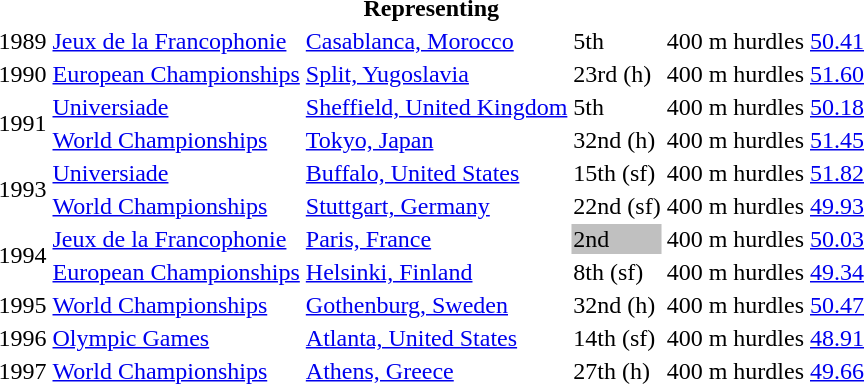<table>
<tr>
<th colspan="6">Representing </th>
</tr>
<tr>
<td>1989</td>
<td><a href='#'>Jeux de la Francophonie</a></td>
<td><a href='#'>Casablanca, Morocco</a></td>
<td>5th</td>
<td>400 m hurdles</td>
<td><a href='#'>50.41</a></td>
</tr>
<tr>
<td>1990</td>
<td><a href='#'>European Championships</a></td>
<td><a href='#'>Split, Yugoslavia</a></td>
<td>23rd (h)</td>
<td>400 m hurdles</td>
<td><a href='#'>51.60</a></td>
</tr>
<tr>
<td rowspan=2>1991</td>
<td><a href='#'>Universiade</a></td>
<td><a href='#'>Sheffield, United Kingdom</a></td>
<td>5th</td>
<td>400 m hurdles</td>
<td><a href='#'>50.18</a></td>
</tr>
<tr>
<td><a href='#'>World Championships</a></td>
<td><a href='#'>Tokyo, Japan</a></td>
<td>32nd (h)</td>
<td>400 m hurdles</td>
<td><a href='#'>51.45</a></td>
</tr>
<tr>
<td rowspan=2>1993</td>
<td><a href='#'>Universiade</a></td>
<td><a href='#'>Buffalo, United States</a></td>
<td>15th (sf)</td>
<td>400 m hurdles</td>
<td><a href='#'>51.82</a></td>
</tr>
<tr>
<td><a href='#'>World Championships</a></td>
<td><a href='#'>Stuttgart, Germany</a></td>
<td>22nd (sf)</td>
<td>400 m hurdles</td>
<td><a href='#'>49.93</a></td>
</tr>
<tr>
<td rowspan=2>1994</td>
<td><a href='#'>Jeux de la Francophonie</a></td>
<td><a href='#'>Paris, France</a></td>
<td bgcolor=silver>2nd</td>
<td>400 m hurdles</td>
<td><a href='#'>50.03</a></td>
</tr>
<tr>
<td><a href='#'>European Championships</a></td>
<td><a href='#'>Helsinki, Finland</a></td>
<td>8th (sf)</td>
<td>400 m hurdles</td>
<td><a href='#'>49.34</a></td>
</tr>
<tr>
<td>1995</td>
<td><a href='#'>World Championships</a></td>
<td><a href='#'>Gothenburg, Sweden</a></td>
<td>32nd (h)</td>
<td>400 m hurdles</td>
<td><a href='#'>50.47</a></td>
</tr>
<tr>
<td>1996</td>
<td><a href='#'>Olympic Games</a></td>
<td><a href='#'>Atlanta, United States</a></td>
<td>14th (sf)</td>
<td>400 m hurdles</td>
<td><a href='#'>48.91</a></td>
</tr>
<tr>
<td>1997</td>
<td><a href='#'>World Championships</a></td>
<td><a href='#'>Athens, Greece</a></td>
<td>27th (h)</td>
<td>400 m hurdles</td>
<td><a href='#'>49.66</a></td>
</tr>
</table>
